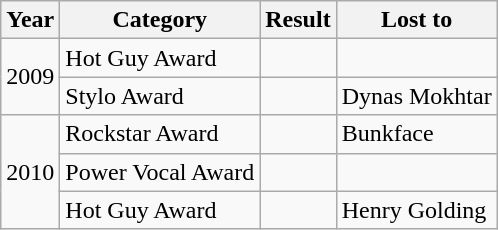<table class="wikitable">
<tr align="center">
<th>Year</th>
<th>Category</th>
<th>Result</th>
<th>Lost to</th>
</tr>
<tr>
<td rowspan=2>2009</td>
<td>Hot Guy Award</td>
<td></td>
<td></td>
</tr>
<tr>
<td>Stylo Award</td>
<td></td>
<td>Dynas Mokhtar</td>
</tr>
<tr>
<td rowspan=3>2010</td>
<td>Rockstar Award</td>
<td></td>
<td>Bunkface</td>
</tr>
<tr>
<td>Power Vocal Award</td>
<td></td>
<td></td>
</tr>
<tr>
<td>Hot Guy Award</td>
<td></td>
<td>Henry Golding</td>
</tr>
</table>
